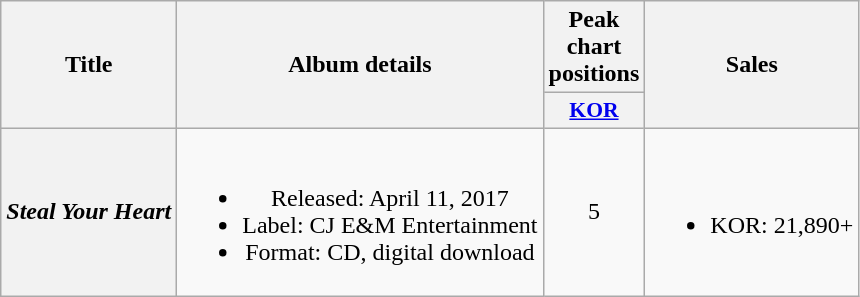<table class="wikitable plainrowheaders" style="text-align:center;">
<tr>
<th scope="col" rowspan="2">Title</th>
<th scope="col" rowspan="2">Album details</th>
<th scope="col">Peak chart positions</th>
<th scope="col" rowspan="2">Sales</th>
</tr>
<tr>
<th scope="col" style="width:3em;font-size:90%"><a href='#'>KOR</a></th>
</tr>
<tr>
<th scope="row"><em>Steal Your Heart</em></th>
<td><br><ul><li>Released: April 11, 2017</li><li>Label: CJ E&M Entertainment</li><li>Format: CD, digital download</li></ul></td>
<td>5</td>
<td><br><ul><li>KOR: 21,890+ </li></ul></td>
</tr>
</table>
